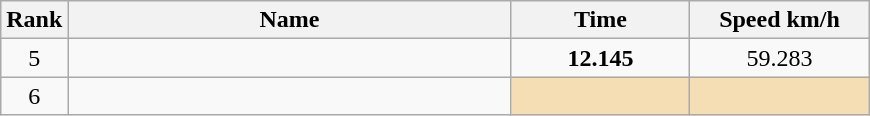<table class="wikitable" style="text-align:center;">
<tr>
<th>Rank</th>
<th style="width:18em">Name</th>
<th style="width:7em">Time</th>
<th style="width:7em">Speed km/h</th>
</tr>
<tr>
<td>5</td>
<td align=left><br><em></em></td>
<td><strong>12.145</strong></td>
<td>59.283</td>
</tr>
<tr>
<td>6</td>
<td align=left><br><em></em></td>
<td bgcolor=wheat></td>
<td bgcolor=wheat></td>
</tr>
</table>
